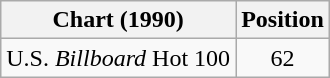<table class="wikitable sortable">
<tr>
<th>Chart (1990)</th>
<th>Position</th>
</tr>
<tr>
<td align="left">U.S. <em>Billboard</em> Hot 100</td>
<td align="center">62</td>
</tr>
</table>
